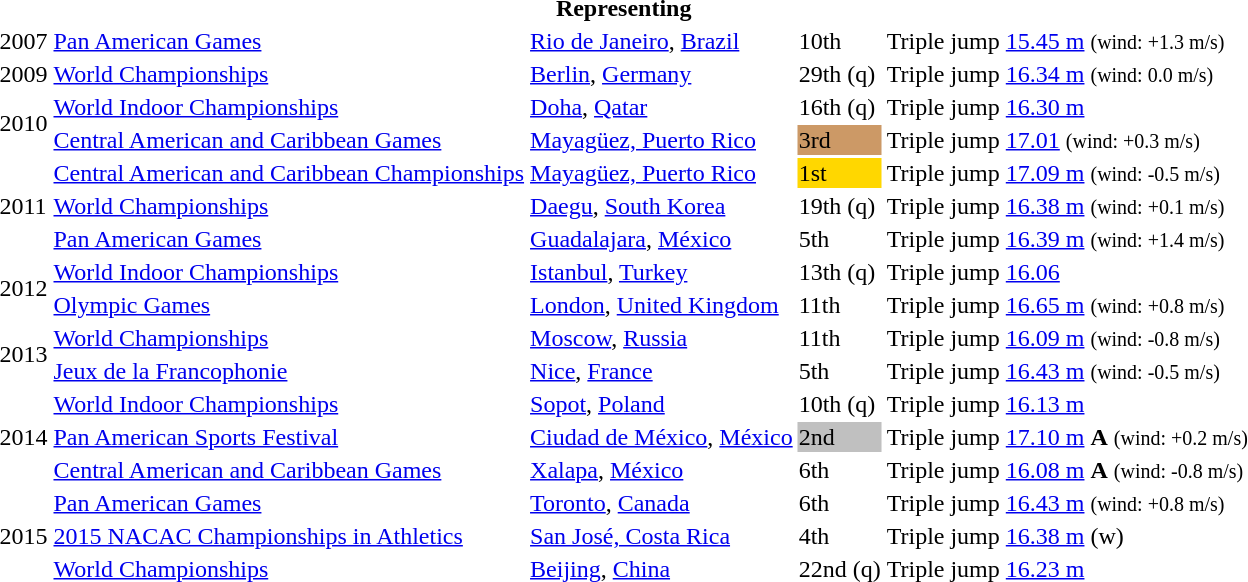<table>
<tr>
<th colspan="6">Representing </th>
</tr>
<tr>
<td>2007</td>
<td><a href='#'>Pan American Games</a></td>
<td><a href='#'>Rio de Janeiro</a>, <a href='#'>Brazil</a></td>
<td>10th</td>
<td>Triple jump</td>
<td><a href='#'>15.45 m</a> <small>(wind: +1.3 m/s)</small></td>
</tr>
<tr>
<td>2009</td>
<td><a href='#'>World Championships</a></td>
<td><a href='#'>Berlin</a>, <a href='#'>Germany</a></td>
<td>29th (q)</td>
<td>Triple jump</td>
<td><a href='#'>16.34 m</a> <small>(wind: 0.0 m/s)</small></td>
</tr>
<tr>
<td rowspan=2>2010</td>
<td><a href='#'>World Indoor Championships</a></td>
<td><a href='#'>Doha</a>, <a href='#'>Qatar</a></td>
<td>16th (q)</td>
<td>Triple jump</td>
<td><a href='#'>16.30 m</a></td>
</tr>
<tr>
<td><a href='#'>Central American and Caribbean Games</a></td>
<td><a href='#'>Mayagüez, Puerto Rico</a></td>
<td bgcolor="cc9966">3rd</td>
<td>Triple jump</td>
<td><a href='#'>17.01</a> <small>(wind: +0.3 m/s)</small></td>
</tr>
<tr>
<td rowspan=3>2011</td>
<td><a href='#'>Central American and Caribbean Championships</a></td>
<td><a href='#'>Mayagüez, Puerto Rico</a></td>
<td bgcolor=gold>1st</td>
<td>Triple jump</td>
<td><a href='#'>17.09 m</a> <small>(wind: -0.5 m/s)</small></td>
</tr>
<tr>
<td><a href='#'>World Championships</a></td>
<td><a href='#'>Daegu</a>, <a href='#'>South Korea</a></td>
<td>19th (q)</td>
<td>Triple jump</td>
<td><a href='#'>16.38 m</a> <small>(wind: +0.1 m/s)</small></td>
</tr>
<tr>
<td><a href='#'>Pan American Games</a></td>
<td><a href='#'>Guadalajara</a>, <a href='#'>México</a></td>
<td>5th</td>
<td>Triple jump</td>
<td><a href='#'>16.39 m</a> <small>(wind: +1.4 m/s)</small></td>
</tr>
<tr>
<td rowspan=2>2012</td>
<td><a href='#'>World Indoor Championships</a></td>
<td><a href='#'>Istanbul</a>, <a href='#'>Turkey</a></td>
<td>13th (q)</td>
<td>Triple jump</td>
<td><a href='#'>16.06</a></td>
</tr>
<tr>
<td><a href='#'>Olympic Games</a></td>
<td><a href='#'>London</a>, <a href='#'>United Kingdom</a></td>
<td>11th</td>
<td>Triple jump</td>
<td><a href='#'>16.65 m</a> <small>(wind: +0.8 m/s)</small></td>
</tr>
<tr>
<td rowspan=2>2013</td>
<td><a href='#'>World Championships</a></td>
<td><a href='#'>Moscow</a>, <a href='#'>Russia</a></td>
<td>11th</td>
<td>Triple jump</td>
<td><a href='#'>16.09 m</a> <small>(wind: -0.8 m/s)</small></td>
</tr>
<tr>
<td><a href='#'>Jeux de la Francophonie</a></td>
<td><a href='#'>Nice</a>, <a href='#'>France</a></td>
<td>5th</td>
<td>Triple jump</td>
<td><a href='#'>16.43 m</a> <small>(wind: -0.5 m/s)</small></td>
</tr>
<tr>
<td rowspan=3>2014</td>
<td><a href='#'>World Indoor Championships</a></td>
<td><a href='#'>Sopot</a>, <a href='#'>Poland</a></td>
<td>10th (q)</td>
<td>Triple jump</td>
<td><a href='#'>16.13 m</a></td>
</tr>
<tr>
<td><a href='#'>Pan American Sports Festival</a></td>
<td><a href='#'>Ciudad de México</a>, <a href='#'>México</a></td>
<td bgcolor=silver>2nd</td>
<td>Triple jump</td>
<td><a href='#'>17.10 m</a> <strong>A</strong> <small>(wind: +0.2 m/s)</small></td>
</tr>
<tr>
<td><a href='#'>Central American and Caribbean Games</a></td>
<td><a href='#'>Xalapa</a>, <a href='#'>México</a></td>
<td>6th</td>
<td>Triple jump</td>
<td><a href='#'>16.08 m</a>  <strong>A</strong> <small>(wind: -0.8 m/s)</small></td>
</tr>
<tr>
<td rowspan=3>2015</td>
<td><a href='#'>Pan American Games</a></td>
<td><a href='#'>Toronto</a>, <a href='#'>Canada</a></td>
<td>6th</td>
<td>Triple jump</td>
<td><a href='#'>16.43 m</a> <small>(wind: +0.8 m/s)</small></td>
</tr>
<tr>
<td><a href='#'>2015 NACAC Championships in Athletics</a></td>
<td><a href='#'>San José, Costa Rica</a></td>
<td>4th</td>
<td>Triple jump</td>
<td><a href='#'>16.38 m</a> (w)</td>
</tr>
<tr>
<td><a href='#'>World Championships</a></td>
<td><a href='#'>Beijing</a>, <a href='#'>China</a></td>
<td>22nd (q)</td>
<td>Triple jump</td>
<td><a href='#'>16.23 m</a></td>
</tr>
</table>
